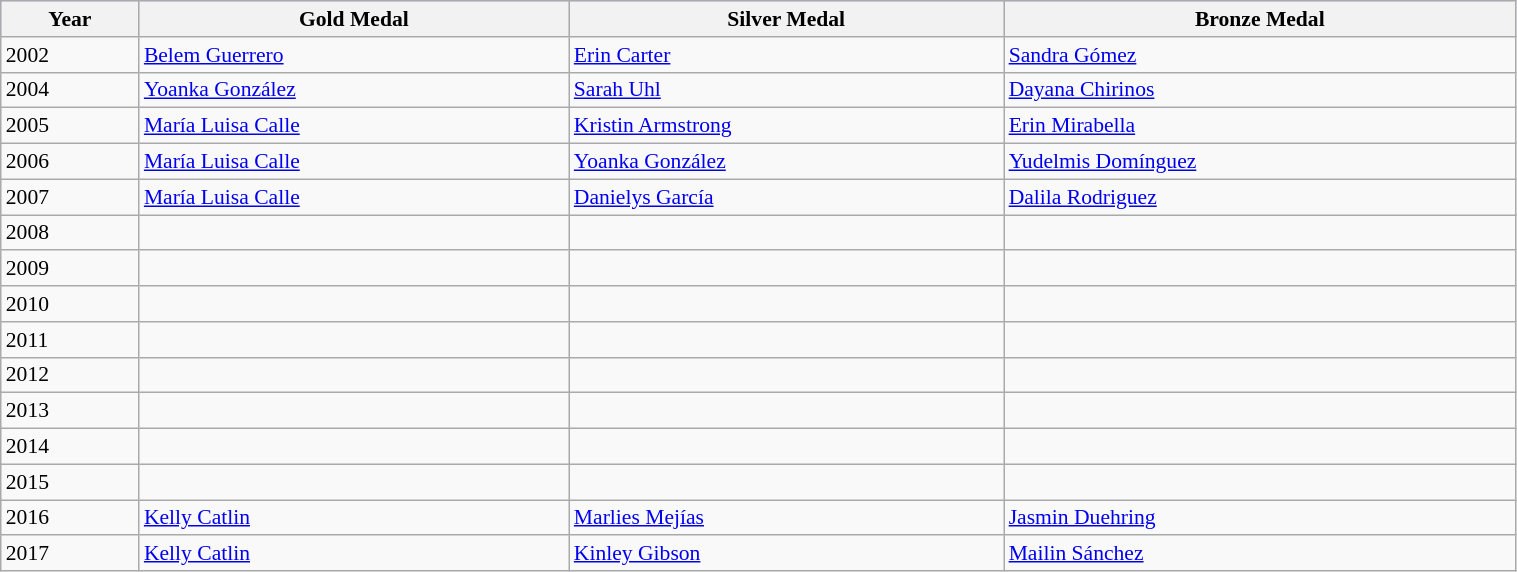<table class="wikitable"  style="font-size:90%; width:80%;">
<tr style="background:#ccf;">
<th>Year</th>
<th> <strong>Gold Medal</strong></th>
<th> <strong>Silver Medal</strong></th>
<th> <strong>Bronze Medal</strong></th>
</tr>
<tr>
<td>2002</td>
<td> <a href='#'>Belem Guerrero</a></td>
<td> <a href='#'>Erin Carter</a></td>
<td> <a href='#'>Sandra Gómez</a></td>
</tr>
<tr>
<td>2004</td>
<td> <a href='#'>Yoanka González</a></td>
<td> <a href='#'>Sarah Uhl</a></td>
<td> <a href='#'>Dayana Chirinos</a></td>
</tr>
<tr>
<td>2005</td>
<td> <a href='#'>María Luisa Calle</a></td>
<td> <a href='#'>Kristin Armstrong</a></td>
<td> <a href='#'>Erin Mirabella</a></td>
</tr>
<tr>
<td>2006</td>
<td> <a href='#'>María Luisa Calle</a></td>
<td> <a href='#'>Yoanka González</a></td>
<td> <a href='#'>Yudelmis Domínguez</a></td>
</tr>
<tr>
<td>2007</td>
<td> <a href='#'>María Luisa Calle</a></td>
<td> <a href='#'>Danielys García</a></td>
<td> <a href='#'>Dalila Rodriguez</a></td>
</tr>
<tr>
<td>2008</td>
<td></td>
<td></td>
<td></td>
</tr>
<tr>
<td>2009</td>
<td></td>
<td></td>
<td></td>
</tr>
<tr>
<td>2010</td>
<td></td>
<td></td>
<td></td>
</tr>
<tr>
<td>2011</td>
<td></td>
<td></td>
<td></td>
</tr>
<tr>
<td>2012</td>
<td></td>
<td></td>
<td></td>
</tr>
<tr>
<td>2013</td>
<td></td>
<td></td>
<td></td>
</tr>
<tr>
<td>2014</td>
<td></td>
<td></td>
<td></td>
</tr>
<tr>
<td>2015</td>
<td></td>
<td></td>
<td></td>
</tr>
<tr>
<td>2016</td>
<td> <a href='#'>Kelly Catlin</a></td>
<td> <a href='#'>Marlies Mejías</a></td>
<td> <a href='#'>Jasmin Duehring</a></td>
</tr>
<tr>
<td>2017</td>
<td> <a href='#'>Kelly Catlin</a></td>
<td> <a href='#'>Kinley Gibson</a></td>
<td> <a href='#'>Mailin Sánchez</a></td>
</tr>
</table>
